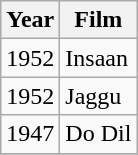<table class="wikitable sortable">
<tr>
<th>Year</th>
<th>Film</th>
</tr>
<tr>
<td>1952</td>
<td>Insaan</td>
</tr>
<tr>
<td>1952</td>
<td>Jaggu</td>
</tr>
<tr>
<td>1947</td>
<td>Do Dil</td>
</tr>
<tr>
</tr>
</table>
